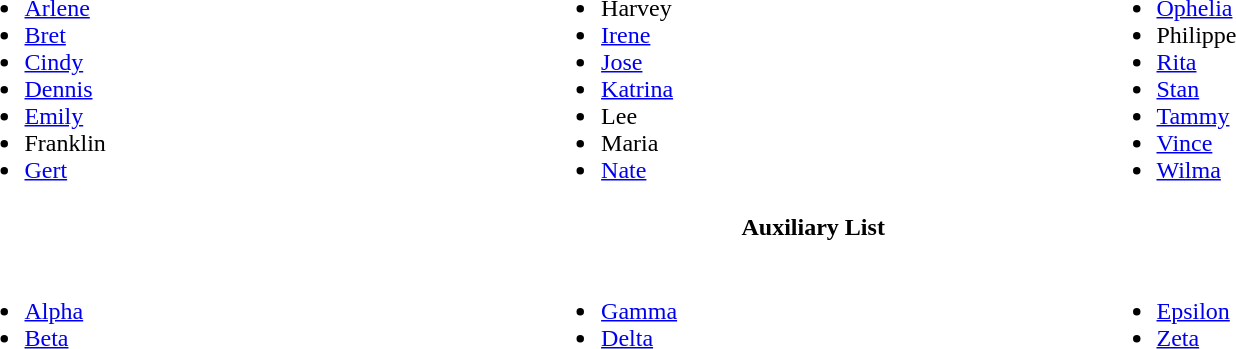<table class:"wikitable" style="bgcolor: white; width:90%">
<tr>
<td><br><ul><li><a href='#'>Arlene</a></li><li><a href='#'>Bret</a></li><li><a href='#'>Cindy</a></li><li><a href='#'>Dennis</a></li><li><a href='#'>Emily</a></li><li>Franklin</li><li><a href='#'>Gert</a></li></ul></td>
<td><br><ul><li>Harvey</li><li><a href='#'>Irene</a></li><li><a href='#'>Jose</a></li><li><a href='#'>Katrina</a></li><li>Lee</li><li>Maria</li><li><a href='#'>Nate</a></li></ul></td>
<td><br><ul><li><a href='#'>Ophelia</a></li><li>Philippe</li><li><a href='#'>Rita</a></li><li><a href='#'>Stan</a></li><li><a href='#'>Tammy</a></li><li><a href='#'>Vince</a></li><li><a href='#'>Wilma</a></li></ul></td>
</tr>
<tr>
<td colspan="3" style="text-align:center"><strong>Auxiliary List</strong></td>
</tr>
<tr>
<td><br><ul><li><a href='#'>Alpha</a></li><li><a href='#'>Beta</a></li></ul></td>
<td><br><ul><li><a href='#'>Gamma</a></li><li><a href='#'>Delta</a></li></ul></td>
<td><br><ul><li><a href='#'>Epsilon</a></li><li><a href='#'>Zeta</a></li></ul></td>
</tr>
</table>
